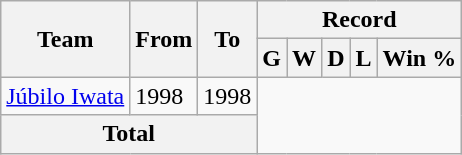<table class="wikitable" style="text-align: center">
<tr>
<th rowspan="2">Team</th>
<th rowspan="2">From</th>
<th rowspan="2">To</th>
<th colspan="5">Record</th>
</tr>
<tr>
<th>G</th>
<th>W</th>
<th>D</th>
<th>L</th>
<th>Win %</th>
</tr>
<tr>
<td align="left"><a href='#'>Júbilo Iwata</a></td>
<td align="left">1998</td>
<td align="left">1998<br></td>
</tr>
<tr>
<th colspan="3">Total<br></th>
</tr>
</table>
